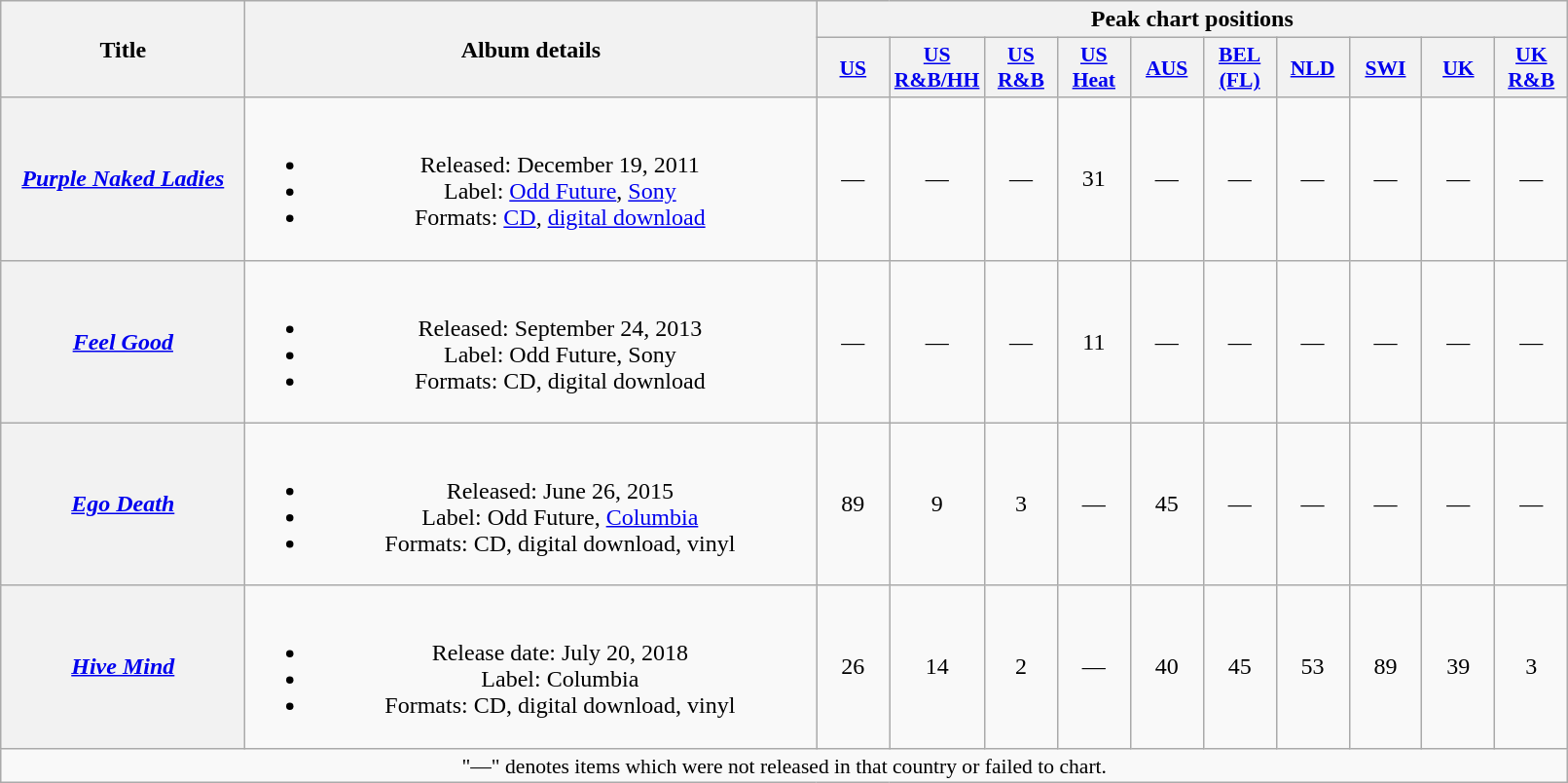<table class="wikitable plainrowheaders" style="text-align:center;">
<tr>
<th scope="col" rowspan="2" style="width:10em;">Title</th>
<th scope="col" rowspan="2" style="width:24em;">Album details</th>
<th scope="col" colspan="10">Peak chart positions</th>
</tr>
<tr>
<th scope="col" style="width:3em;font-size:90%;"><a href='#'>US</a></th>
<th scope="col" style="width:3em;font-size:90%;"><a href='#'>US R&B/HH</a></th>
<th scope="col" style="width:3em;font-size:90%;"><a href='#'>US R&B</a></th>
<th scope="col" style="width:3em;font-size:90%;"><a href='#'>US Heat</a></th>
<th scope="col" style="width:3em;font-size:90%;"><a href='#'>AUS</a></th>
<th scope="col" style="width:3em;font-size:90%;"><a href='#'>BEL (FL)</a></th>
<th scope="col" style="width:3em;font-size:90%;"><a href='#'>NLD</a></th>
<th scope="col" style="width:3em;font-size:90%;"><a href='#'>SWI</a></th>
<th scope="col" style="width:3em;font-size:90%;"><a href='#'>UK</a></th>
<th scope="col" style="width:3em;font-size:90%;"><a href='#'>UK R&B</a></th>
</tr>
<tr>
<th scope="row"><em><a href='#'>Purple Naked Ladies</a></em></th>
<td><br><ul><li>Released: December 19, 2011</li><li>Label: <a href='#'>Odd Future</a>, <a href='#'>Sony</a></li><li>Formats: <a href='#'>CD</a>, <a href='#'>digital download</a></li></ul></td>
<td>—</td>
<td>—</td>
<td>—</td>
<td>31</td>
<td>—</td>
<td>—</td>
<td>—</td>
<td>—</td>
<td>—</td>
<td>—</td>
</tr>
<tr>
<th scope="row"><em><a href='#'>Feel Good</a></em></th>
<td><br><ul><li>Released: September 24, 2013</li><li>Label: Odd Future, Sony</li><li>Formats: CD, digital download</li></ul></td>
<td>—</td>
<td>—</td>
<td>—</td>
<td>11</td>
<td>—</td>
<td>—</td>
<td>—</td>
<td>—</td>
<td>—</td>
<td>—</td>
</tr>
<tr>
<th scope="row"><em><a href='#'>Ego Death</a></em></th>
<td><br><ul><li>Released: June 26, 2015</li><li>Label: Odd Future, <a href='#'>Columbia</a></li><li>Formats: CD, digital download, vinyl</li></ul></td>
<td>89</td>
<td>9</td>
<td>3</td>
<td>—</td>
<td>45</td>
<td>—</td>
<td>—</td>
<td>—</td>
<td>—</td>
<td>—</td>
</tr>
<tr>
<th scope="row"><em><a href='#'>Hive Mind</a></em></th>
<td><br><ul><li>Release date: July 20, 2018</li><li>Label: Columbia</li><li>Formats: CD, digital download, vinyl</li></ul></td>
<td>26</td>
<td>14</td>
<td>2</td>
<td>—</td>
<td>40</td>
<td>45</td>
<td>53</td>
<td>89</td>
<td>39</td>
<td>3</td>
</tr>
<tr>
<td colspan="14" style="font-size:90%;">"—" denotes items which were not released in that country or failed to chart.</td>
</tr>
</table>
